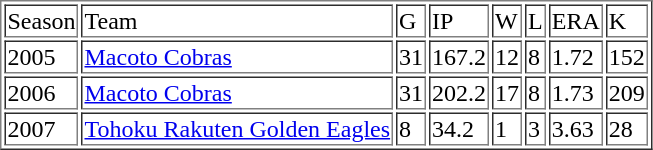<table border=1>
<tr>
<td>Season</td>
<td>Team</td>
<td>G</td>
<td>IP</td>
<td>W</td>
<td>L</td>
<td>ERA</td>
<td>K</td>
</tr>
<tr>
<td>2005</td>
<td><a href='#'>Macoto Cobras</a></td>
<td>31</td>
<td>167.2</td>
<td>12</td>
<td>8</td>
<td>1.72</td>
<td>152</td>
</tr>
<tr>
<td>2006</td>
<td><a href='#'>Macoto Cobras</a></td>
<td>31</td>
<td>202.2</td>
<td>17</td>
<td>8</td>
<td>1.73</td>
<td>209</td>
</tr>
<tr>
<td>2007</td>
<td><a href='#'>Tohoku Rakuten Golden Eagles</a></td>
<td>8</td>
<td>34.2</td>
<td>1</td>
<td>3</td>
<td>3.63</td>
<td>28</td>
</tr>
</table>
